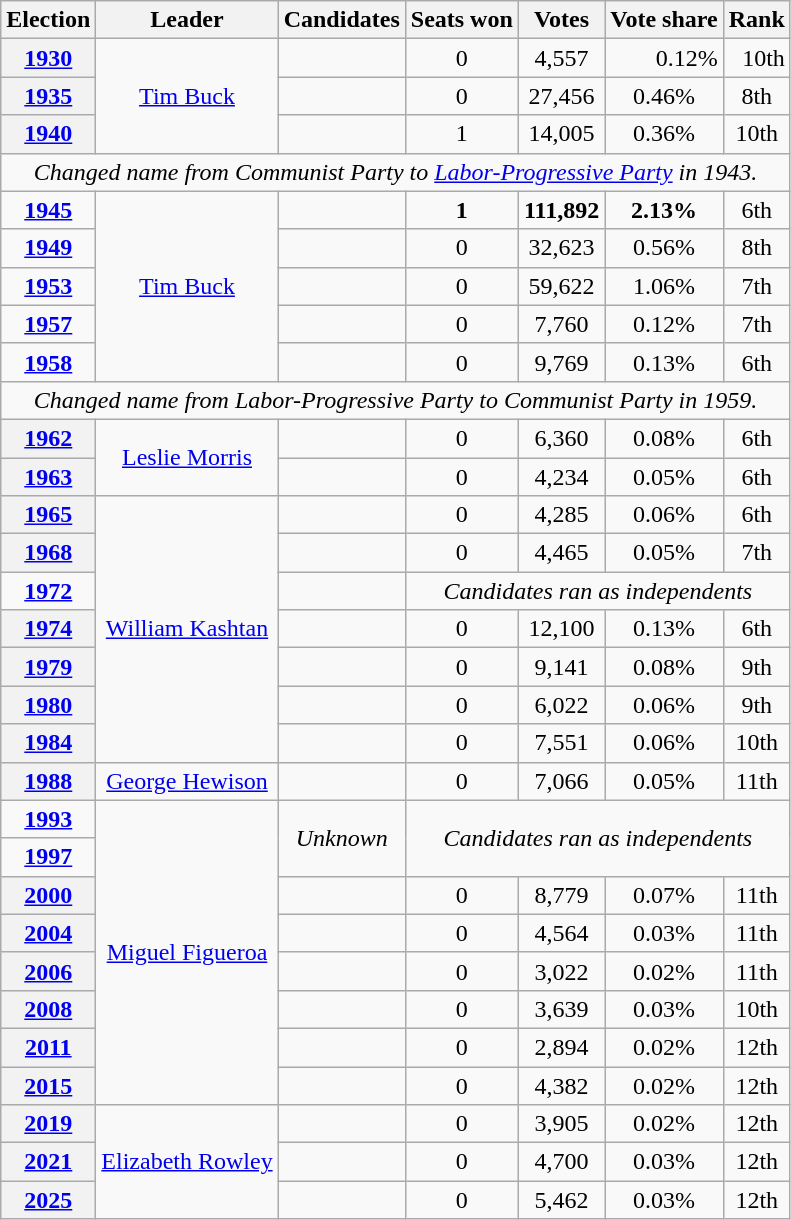<table class="wikitable" style="text-align: center">
<tr>
<th>Election</th>
<th>Leader</th>
<th>Candidates</th>
<th>Seats won</th>
<th>Votes</th>
<th>Vote share</th>
<th>Rank</th>
</tr>
<tr>
<th><a href='#'>1930</a></th>
<td rowspan="3"><a href='#'>Tim Buck</a></td>
<td></td>
<td>0</td>
<td>4,557</td>
<td align="right">0.12%</td>
<td align="right">10th</td>
</tr>
<tr>
<th><a href='#'>1935</a></th>
<td></td>
<td>0</td>
<td>27,456</td>
<td> 0.46%</td>
<td> 8th</td>
</tr>
<tr>
<th><a href='#'>1940</a></th>
<td></td>
<td>1</td>
<td>14,005</td>
<td> 0.36%</td>
<td> 10th</td>
</tr>
<tr>
<td colspan="9" align="center"><em>Changed name from Communist Party to <a href='#'>Labor-Progressive Party</a> in 1943.</em></td>
</tr>
<tr>
<td><strong><a href='#'>1945</a></strong></td>
<td rowspan="5"><a href='#'>Tim Buck</a></td>
<td></td>
<td><strong>1</strong></td>
<td><strong>111,892</strong></td>
<td> <strong>2.13%</strong></td>
<td> 6th</td>
</tr>
<tr>
<td><strong><a href='#'>1949</a></strong></td>
<td></td>
<td>0</td>
<td>32,623</td>
<td> 0.56%</td>
<td> 8th</td>
</tr>
<tr>
<td><strong><a href='#'>1953</a></strong></td>
<td></td>
<td>0</td>
<td>59,622</td>
<td> 1.06%</td>
<td> 7th</td>
</tr>
<tr>
<td><strong><a href='#'>1957</a></strong></td>
<td></td>
<td>0</td>
<td>7,760</td>
<td> 0.12%</td>
<td> 7th</td>
</tr>
<tr>
<td><strong><a href='#'>1958</a></strong></td>
<td></td>
<td>0</td>
<td>9,769</td>
<td> 0.13%</td>
<td> 6th</td>
</tr>
<tr>
<td colspan="9" align="center"><em>Changed name from Labor-Progressive Party to Communist Party in 1959.</em></td>
</tr>
<tr>
<th><a href='#'>1962</a></th>
<td rowspan="2"><a href='#'>Leslie Morris</a></td>
<td></td>
<td>0</td>
<td>6,360</td>
<td> 0.08%</td>
<td> 6th</td>
</tr>
<tr>
<th><a href='#'>1963</a></th>
<td></td>
<td>0</td>
<td>4,234</td>
<td> 0.05%</td>
<td> 6th</td>
</tr>
<tr>
<th><a href='#'>1965</a></th>
<td rowspan="7"><a href='#'>William Kashtan</a></td>
<td></td>
<td>0</td>
<td>4,285</td>
<td> 0.06%</td>
<td> 6th</td>
</tr>
<tr>
<th><a href='#'>1968</a></th>
<td></td>
<td>0</td>
<td>4,465</td>
<td> 0.05%</td>
<td> 7th</td>
</tr>
<tr>
<td><strong><a href='#'>1972</a></strong></td>
<td></td>
<td colspan="4"><em>Candidates ran as independents</em></td>
</tr>
<tr>
<th><a href='#'>1974</a></th>
<td></td>
<td>0</td>
<td>12,100</td>
<td> 0.13%</td>
<td> 6th</td>
</tr>
<tr>
<th><a href='#'>1979</a></th>
<td></td>
<td>0</td>
<td>9,141</td>
<td> 0.08%</td>
<td> 9th</td>
</tr>
<tr>
<th><a href='#'>1980</a></th>
<td></td>
<td>0</td>
<td>6,022</td>
<td> 0.06%</td>
<td> 9th</td>
</tr>
<tr>
<th><a href='#'>1984</a></th>
<td></td>
<td>0</td>
<td>7,551</td>
<td> 0.06%</td>
<td> 10th</td>
</tr>
<tr>
<th><a href='#'>1988</a></th>
<td><a href='#'>George Hewison</a></td>
<td></td>
<td>0</td>
<td>7,066</td>
<td> 0.05%</td>
<td> 11th</td>
</tr>
<tr>
<td><strong><a href='#'>1993</a></strong></td>
<td rowspan="8"><a href='#'>Miguel Figueroa</a></td>
<td rowspan="2"><em>Unknown</em></td>
<td rowspan="2" colspan="4"><em>Candidates ran as independents</em></td>
</tr>
<tr>
<td><strong><a href='#'>1997</a></strong></td>
</tr>
<tr>
<th><a href='#'>2000</a></th>
<td></td>
<td>0</td>
<td>8,779</td>
<td> 0.07%</td>
<td> 11th</td>
</tr>
<tr>
<th><a href='#'>2004</a></th>
<td></td>
<td>0</td>
<td>4,564</td>
<td> 0.03%</td>
<td> 11th</td>
</tr>
<tr>
<th><a href='#'>2006</a></th>
<td></td>
<td>0</td>
<td>3,022</td>
<td> 0.02%</td>
<td> 11th</td>
</tr>
<tr>
<th><a href='#'>2008</a></th>
<td></td>
<td>0</td>
<td>3,639</td>
<td> 0.03%</td>
<td> 10th</td>
</tr>
<tr>
<th><a href='#'>2011</a></th>
<td></td>
<td>0</td>
<td>2,894</td>
<td> 0.02%</td>
<td> 12th</td>
</tr>
<tr>
<th><a href='#'>2015</a></th>
<td></td>
<td>0</td>
<td>4,382</td>
<td> 0.02%</td>
<td> 12th</td>
</tr>
<tr>
<th><a href='#'>2019</a></th>
<td rowspan="3"><a href='#'>Elizabeth Rowley</a></td>
<td></td>
<td>0</td>
<td>3,905</td>
<td> 0.02%</td>
<td> 12th</td>
</tr>
<tr>
<th><a href='#'>2021</a></th>
<td></td>
<td>0</td>
<td>4,700</td>
<td> 0.03%</td>
<td> 12th</td>
</tr>
<tr>
<th><a href='#'>2025</a></th>
<td></td>
<td>0</td>
<td>5,462</td>
<td> 0.03%</td>
<td> 12th</td>
</tr>
</table>
